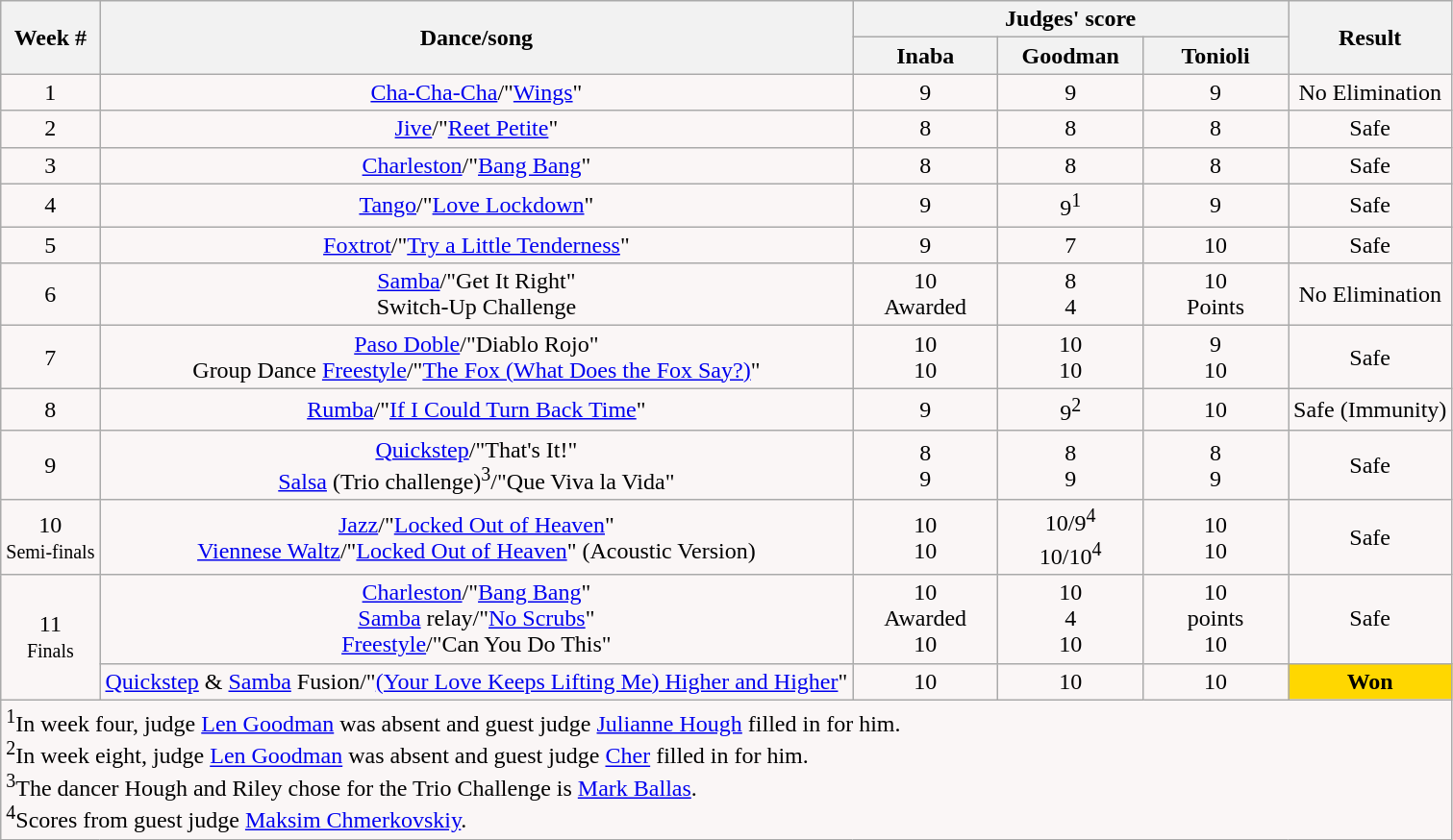<table class="wikitable collapsible collapsed" style="text-align:center">
<tr>
<th rowspan="2">Week #</th>
<th rowspan="2">Dance/song</th>
<th colspan="3">Judges' score</th>
<th rowspan="2">Result</th>
</tr>
<tr>
<th style="width:10%;">Inaba</th>
<th style="width:10%;">Goodman</th>
<th style="width:10%;">Tonioli</th>
</tr>
<tr style="text-align: center; background:#faf6f6;">
<td>1</td>
<td><a href='#'>Cha-Cha-Cha</a>/"<a href='#'>Wings</a>"</td>
<td>9</td>
<td>9</td>
<td>9</td>
<td>No Elimination</td>
</tr>
<tr style="text-align: center; background:#faf6f6;">
<td>2</td>
<td><a href='#'>Jive</a>/"<a href='#'>Reet Petite</a>"</td>
<td>8</td>
<td>8</td>
<td>8</td>
<td>Safe</td>
</tr>
<tr style="text-align: center; background:#faf6f6;">
<td>3</td>
<td><a href='#'>Charleston</a>/"<a href='#'>Bang Bang</a>"</td>
<td>8</td>
<td>8</td>
<td>8</td>
<td>Safe</td>
</tr>
<tr style="text-align: center; background:#faf6f6;">
<td>4</td>
<td><a href='#'>Tango</a>/"<a href='#'>Love Lockdown</a>"</td>
<td>9</td>
<td>9<sup>1</sup></td>
<td>9</td>
<td>Safe</td>
</tr>
<tr style="text-align: center; background:#faf6f6;">
<td>5</td>
<td><a href='#'>Foxtrot</a>/"<a href='#'>Try a Little Tenderness</a>"</td>
<td>9</td>
<td>7</td>
<td>10</td>
<td>Safe</td>
</tr>
<tr style="text-align: center; background:#faf6f6;">
<td>6</td>
<td><a href='#'>Samba</a>/"Get It Right"<br>Switch-Up Challenge</td>
<td>10<br>Awarded</td>
<td>8<br>4</td>
<td>10<br>Points</td>
<td>No Elimination</td>
</tr>
<tr style="text-align: center; background:#faf6f6;">
<td>7</td>
<td><a href='#'>Paso Doble</a>/"Diablo Rojo"<br>Group Dance <a href='#'>Freestyle</a>/"<a href='#'>The Fox (What Does the Fox Say?)</a>"</td>
<td>10<br>10</td>
<td>10<br>10</td>
<td>9<br>10</td>
<td>Safe</td>
</tr>
<tr style="text-align: center; background:#faf6f6;">
<td>8</td>
<td><a href='#'>Rumba</a>/"<a href='#'>If I Could Turn Back Time</a>"</td>
<td>9</td>
<td>9<sup>2</sup></td>
<td>10</td>
<td>Safe (Immunity)</td>
</tr>
<tr style="text-align: center; background:#faf6f6;">
<td>9</td>
<td><a href='#'>Quickstep</a>/"That's It!" <br><a href='#'>Salsa</a> (Trio challenge)<sup>3</sup>/"Que Viva la Vida"</td>
<td>8<br>9</td>
<td>8<br>9</td>
<td>8<br>9</td>
<td>Safe</td>
</tr>
<tr style="text-align: center; background:#faf6f6;">
<td>10<br><small>Semi-finals</small></td>
<td><a href='#'>Jazz</a>/"<a href='#'>Locked Out of Heaven</a>"<br><a href='#'>Viennese Waltz</a>/"<a href='#'>Locked Out of Heaven</a>" (Acoustic Version)</td>
<td>10<br>10</td>
<td>10/9<sup>4</sup><br>10/10<sup>4</sup></td>
<td>10<br>10</td>
<td>Safe</td>
</tr>
<tr style="text-align: center; background:#faf6f6;">
<td rowspan="2">11<br><small>Finals</small></td>
<td><a href='#'>Charleston</a>/"<a href='#'>Bang Bang</a>" <br><a href='#'>Samba</a> relay/"<a href='#'>No Scrubs</a>"<br><a href='#'>Freestyle</a>/"Can You Do This"</td>
<td>10<br>Awarded<br>10</td>
<td>10<br>4<br>10</td>
<td>10<br>points<br>10</td>
<td>Safe</td>
</tr>
<tr style="text-align: center; background:#faf6f6;">
<td><a href='#'>Quickstep</a> & <a href='#'>Samba</a> Fusion/"<a href='#'>(Your Love Keeps Lifting Me) Higher and Higher</a>"</td>
<td>10</td>
<td>10</td>
<td>10</td>
<th style="background:gold;">Won</th>
</tr>
<tr>
<td colspan="6" style="background:#faf6f6; text-align:left;"><sup>1</sup>In week four, judge <a href='#'>Len Goodman</a> was absent and guest judge <a href='#'>Julianne Hough</a> filled in for him.<br><sup>2</sup>In week eight, judge <a href='#'>Len Goodman</a> was absent and guest judge <a href='#'>Cher</a> filled in for him.<br><sup>3</sup>The dancer Hough and Riley chose for the Trio Challenge is <a href='#'>Mark Ballas</a>.<br><sup>4</sup>Scores from guest judge <a href='#'>Maksim Chmerkovskiy</a>.</td>
</tr>
</table>
